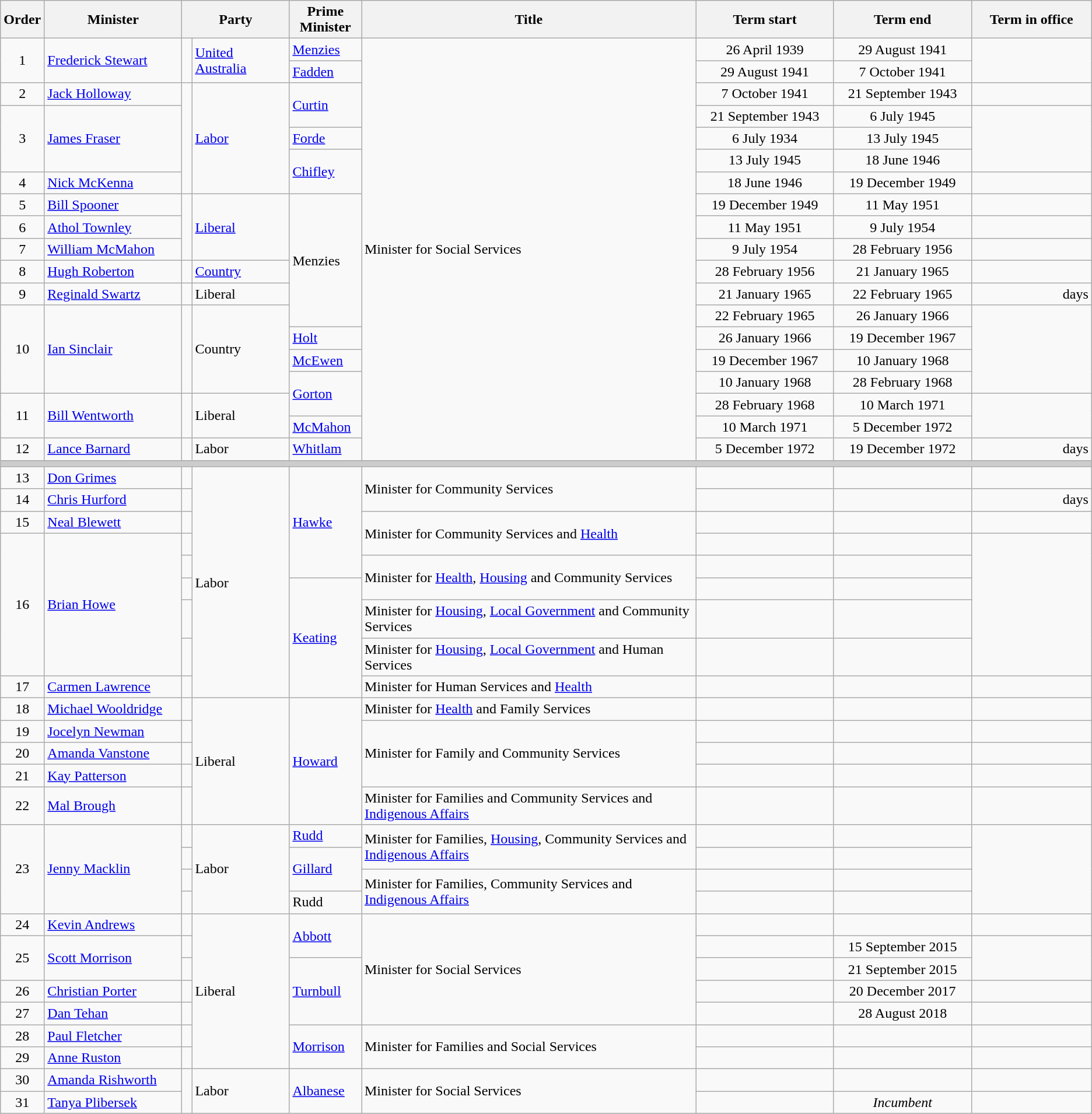<table class="wikitable">
<tr>
<th width=5>Order</th>
<th width=150>Minister</th>
<th width=100 colspan="2">Party</th>
<th width=75>Prime Minister</th>
<th width=375>Title</th>
<th width=150>Term start</th>
<th width=150>Term end</th>
<th width=130>Term in office</th>
</tr>
<tr>
<td rowspan=2 style="text-align:center">1</td>
<td rowspan=2><a href='#'>Frederick Stewart</a></td>
<td rowspan=2 > </td>
<td rowspan=2><a href='#'>United Australia</a></td>
<td><a href='#'>Menzies</a></td>
<td rowspan=19>Minister for Social Services</td>
<td style="text-align:center">26 April 1939</td>
<td style="text-align:center">29 August 1941</td>
<td rowspan=2 style="text-align:right"></td>
</tr>
<tr>
<td><a href='#'>Fadden</a></td>
<td style="text-align:center">29 August 1941</td>
<td style="text-align:center">7 October 1941</td>
</tr>
<tr>
<td style="text-align:center">2</td>
<td><a href='#'>Jack Holloway</a></td>
<td rowspan=5 > </td>
<td rowspan=5><a href='#'>Labor</a></td>
<td rowspan=2><a href='#'>Curtin</a></td>
<td style="text-align:center">7 October 1941</td>
<td style="text-align:center">21 September 1943</td>
<td style="text-align:right"></td>
</tr>
<tr>
<td rowspan=3 style="text-align:center">3</td>
<td rowspan=3><a href='#'>James Fraser</a></td>
<td style="text-align:center">21 September 1943</td>
<td style="text-align:center">6 July 1945</td>
<td rowspan=3 style="text-align:right"></td>
</tr>
<tr>
<td><a href='#'>Forde</a></td>
<td style="text-align:center">6 July 1934</td>
<td style="text-align:center">13 July 1945</td>
</tr>
<tr>
<td rowspan=2><a href='#'>Chifley</a></td>
<td style="text-align:center">13 July 1945</td>
<td style="text-align:center">18 June 1946</td>
</tr>
<tr>
<td style="text-align:center">4</td>
<td><a href='#'>Nick McKenna</a></td>
<td style="text-align:center">18 June 1946</td>
<td style="text-align:center">19 December 1949</td>
<td style="text-align:right"></td>
</tr>
<tr>
<td style="text-align:center">5</td>
<td><a href='#'>Bill Spooner</a></td>
<td rowspan=3 > </td>
<td rowspan=3><a href='#'>Liberal</a></td>
<td rowspan=6>Menzies</td>
<td style="text-align:center">19 December 1949</td>
<td style="text-align:center">11 May 1951</td>
<td style="text-align:right"></td>
</tr>
<tr>
<td style="text-align:center">6</td>
<td><a href='#'>Athol Townley</a></td>
<td style="text-align:center">11 May 1951</td>
<td style="text-align:center">9 July 1954</td>
<td style="text-align:right"></td>
</tr>
<tr>
<td style="text-align:center">7</td>
<td><a href='#'>William McMahon</a></td>
<td style="text-align:center">9 July 1954</td>
<td style="text-align:center">28 February 1956</td>
<td style="text-align:right"></td>
</tr>
<tr>
<td style="text-align:center">8</td>
<td><a href='#'>Hugh Roberton</a></td>
<td> </td>
<td><a href='#'>Country</a></td>
<td style="text-align:center">28 February 1956</td>
<td style="text-align:center">21 January 1965</td>
<td style="text-align:right"><strong></strong></td>
</tr>
<tr>
<td style="text-align:center">9</td>
<td><a href='#'>Reginald Swartz</a></td>
<td> </td>
<td>Liberal</td>
<td style="text-align:center">21 January 1965</td>
<td style="text-align:center">22 February 1965</td>
<td style="text-align:right"> days</td>
</tr>
<tr>
<td rowspan=4 style="text-align:center">10</td>
<td rowspan=4><a href='#'>Ian Sinclair</a></td>
<td rowspan=4 > </td>
<td rowspan=4>Country</td>
<td style="text-align:center">22 February 1965</td>
<td style="text-align:center">26 January 1966</td>
<td rowspan=4 style="text-align:right"></td>
</tr>
<tr>
<td><a href='#'>Holt</a></td>
<td style="text-align:center">26 January 1966</td>
<td style="text-align:center">19 December 1967</td>
</tr>
<tr>
<td><a href='#'>McEwen</a></td>
<td style="text-align:center">19 December 1967</td>
<td style="text-align:center">10 January 1968</td>
</tr>
<tr>
<td rowspan=2><a href='#'>Gorton</a></td>
<td style="text-align:center">10 January 1968</td>
<td style="text-align:center">28 February 1968</td>
</tr>
<tr>
<td rowspan=2 style="text-align:center">11</td>
<td rowspan=2><a href='#'>Bill Wentworth</a></td>
<td rowspan=2 > </td>
<td rowspan=2>Liberal</td>
<td style="text-align:center">28 February 1968</td>
<td style="text-align:center">10 March 1971</td>
<td rowspan=2 style="text-align:right"></td>
</tr>
<tr>
<td><a href='#'>McMahon</a></td>
<td style="text-align:center">10 March 1971</td>
<td style="text-align:center">5 December 1972</td>
</tr>
<tr>
<td style="text-align:center">12</td>
<td><a href='#'>Lance Barnard</a></td>
<td> </td>
<td>Labor</td>
<td><a href='#'>Whitlam</a></td>
<td style="text-align:center">5 December 1972</td>
<td style="text-align:center">19 December 1972</td>
<td style="text-align:right"> days</td>
</tr>
<tr>
<th colspan=9 style="background: #cccccc;"></th>
</tr>
<tr>
<td style="text-align:center">13</td>
<td><a href='#'>Don Grimes</a></td>
<td> </td>
<td rowspan=9>Labor</td>
<td rowspan=5><a href='#'>Hawke</a></td>
<td rowspan=2>Minister for Community Services</td>
<td style="text-align:center"></td>
<td style="text-align:center"></td>
<td style="text-align:right"></td>
</tr>
<tr>
<td style="text-align:center">14</td>
<td><a href='#'>Chris Hurford</a></td>
<td> </td>
<td style="text-align:center"></td>
<td style="text-align:center"></td>
<td style="text-align:right"> days</td>
</tr>
<tr>
<td style="text-align:center">15</td>
<td><a href='#'>Neal Blewett</a></td>
<td> </td>
<td rowspan=2>Minister for Community Services and <a href='#'>Health</a></td>
<td style="text-align:center"></td>
<td style="text-align:center"></td>
<td style="text-align:right"></td>
</tr>
<tr>
<td rowspan=5 style="text-align:center">16</td>
<td rowspan=5><a href='#'>Brian Howe</a></td>
<td> </td>
<td style="text-align:center"></td>
<td style="text-align:center"></td>
<td rowspan=5 style="text-align:right"></td>
</tr>
<tr>
<td> </td>
<td rowspan=2>Minister for <a href='#'>Health</a>, <a href='#'>Housing</a> and Community Services</td>
<td style="text-align:center"></td>
<td style="text-align:center"></td>
</tr>
<tr>
<td> </td>
<td rowspan=4><a href='#'>Keating</a></td>
<td style="text-align:center"></td>
<td style="text-align:center"></td>
</tr>
<tr>
<td> </td>
<td>Minister for <a href='#'>Housing</a>, <a href='#'>Local Government</a> and Community Services</td>
<td style="text-align:center"></td>
<td style="text-align:center"></td>
</tr>
<tr>
<td> </td>
<td>Minister for <a href='#'>Housing</a>, <a href='#'>Local Government</a> and Human Services</td>
<td style="text-align:center"></td>
<td style="text-align:center"></td>
</tr>
<tr>
<td style="text-align:center">17</td>
<td><a href='#'>Carmen Lawrence</a></td>
<td> </td>
<td>Minister for Human Services and <a href='#'>Health</a></td>
<td style="text-align:center"></td>
<td style="text-align:center"></td>
<td style="text-align:right"></td>
</tr>
<tr>
<td style="text-align:center">18</td>
<td><a href='#'>Michael Wooldridge</a></td>
<td> </td>
<td rowspan=5>Liberal</td>
<td rowspan=5><a href='#'>Howard</a></td>
<td>Minister for <a href='#'>Health</a> and Family Services</td>
<td style="text-align:center"></td>
<td style="text-align:center"></td>
<td style="text-align:right"></td>
</tr>
<tr>
<td style="text-align:center">19</td>
<td><a href='#'>Jocelyn Newman</a></td>
<td> </td>
<td rowspan=3>Minister for Family and Community Services</td>
<td style="text-align:center"></td>
<td style="text-align:center"></td>
<td style="text-align:right"></td>
</tr>
<tr>
<td style="text-align:center">20</td>
<td><a href='#'>Amanda Vanstone</a></td>
<td> </td>
<td style="text-align:center"></td>
<td style="text-align:center"></td>
<td style="text-align:right"></td>
</tr>
<tr>
<td style="text-align:center">21</td>
<td><a href='#'>Kay Patterson</a></td>
<td> </td>
<td style="text-align:center"></td>
<td style="text-align:center"></td>
<td style="text-align:right"></td>
</tr>
<tr>
<td style="text-align:center">22</td>
<td><a href='#'>Mal Brough</a></td>
<td> </td>
<td>Minister for Families and Community Services and <a href='#'>Indigenous Affairs</a></td>
<td style="text-align:center"></td>
<td style="text-align:center"></td>
<td style="text-align:right"></td>
</tr>
<tr>
<td rowspan=4 style="text-align:center">23</td>
<td rowspan=4><a href='#'>Jenny Macklin</a></td>
<td> </td>
<td rowspan=4>Labor</td>
<td><a href='#'>Rudd</a></td>
<td rowspan=2>Minister for Families, <a href='#'>Housing</a>, Community Services and <a href='#'>Indigenous Affairs</a></td>
<td style="text-align:center"></td>
<td style="text-align:center"></td>
<td rowspan=4 style="text-align:right"></td>
</tr>
<tr>
<td> </td>
<td rowspan=2><a href='#'>Gillard</a></td>
<td style="text-align:center"></td>
<td style="text-align:center"></td>
</tr>
<tr>
<td> </td>
<td rowspan=2>Minister for Families, Community Services and <a href='#'>Indigenous Affairs</a></td>
<td style="text-align:center"></td>
<td style="text-align:center"></td>
</tr>
<tr>
<td> </td>
<td>Rudd</td>
<td style="text-align:center"></td>
<td style="text-align:center"></td>
</tr>
<tr>
<td style="text-align:center">24</td>
<td><a href='#'>Kevin Andrews</a></td>
<td> </td>
<td rowspan="7">Liberal</td>
<td rowspan=2><a href='#'>Abbott</a></td>
<td rowspan=5>Minister for Social Services</td>
<td style="text-align:center"></td>
<td style="text-align:center"></td>
<td style="text-align:right"></td>
</tr>
<tr>
<td rowspan=2 style="text-align:center">25</td>
<td rowspan=2><a href='#'>Scott Morrison</a></td>
<td> </td>
<td style="text-align:center"></td>
<td style="text-align:center">15 September 2015</td>
<td rowspan=2 style="text-align:right"></td>
</tr>
<tr>
<td> </td>
<td rowspan=3><a href='#'>Turnbull</a></td>
<td style="text-align:center"></td>
<td style="text-align:center">21 September 2015</td>
</tr>
<tr>
<td style="text-align:center">26</td>
<td><a href='#'>Christian Porter</a></td>
<td> </td>
<td style="text-align:center"></td>
<td style="text-align:center">20 December 2017</td>
<td style="text-align:right"></td>
</tr>
<tr>
<td style="text-align:center">27</td>
<td><a href='#'>Dan Tehan</a></td>
<td> </td>
<td style="text-align:center"></td>
<td style="text-align:center">28 August 2018</td>
<td style="text-align:right"></td>
</tr>
<tr>
<td style="text-align:center">28</td>
<td><a href='#'>Paul Fletcher</a></td>
<td> </td>
<td rowspan=2><a href='#'>Morrison</a></td>
<td rowspan=2>Minister for Families and Social Services</td>
<td style="text-align:center"></td>
<td style="text-align:center"></td>
<td style="text-align:right"></td>
</tr>
<tr>
<td style="text-align:center">29</td>
<td><a href='#'>Anne Ruston</a></td>
<td> </td>
<td style="text-align:center"></td>
<td style="text-align:center"></td>
<td style="text-align:right"></td>
</tr>
<tr>
<td style="text-align:center">30</td>
<td><a href='#'>Amanda Rishworth</a></td>
<td rowspan=2 ></td>
<td rowspan=2>Labor</td>
<td rowspan=2><a href='#'>Albanese</a></td>
<td rowspan=2>Minister for Social Services</td>
<td style="text-align:center"></td>
<td style="text-align:center"></td>
<td style="text-align:right"></td>
</tr>
<tr>
<td style="text-align:center">31</td>
<td><a href='#'>Tanya Plibersek</a></td>
<td style="text-align:center"></td>
<td style="text-align:center"><em>Incumbent</em></td>
<td style="text-align:right"></td>
</tr>
</table>
